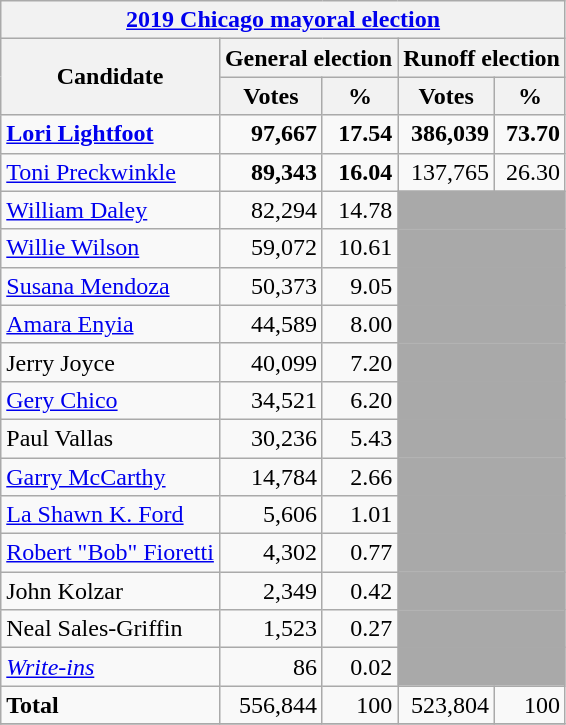<table class=wikitable>
<tr>
<th colspan=5><a href='#'>2019 Chicago mayoral election</a></th>
</tr>
<tr>
<th colspan=1 rowspan=2>Candidate</th>
<th colspan=2>General election</th>
<th colspan=2><strong>Runoff election</strong></th>
</tr>
<tr>
<th>Votes</th>
<th>%</th>
<th>Votes</th>
<th>%</th>
</tr>
<tr>
<td><strong><a href='#'>Lori Lightfoot</a></strong></td>
<td style="text-align:right"><strong>97,667</strong></td>
<td style="text-align:right"><strong>17.54</strong></td>
<td style="text-align:right"><strong>386,039</strong></td>
<td style="text-align:right"><strong>73.70</strong></td>
</tr>
<tr>
<td><a href='#'>Toni Preckwinkle</a></td>
<td style="text-align:right"><strong>89,343</strong></td>
<td style="text-align:right"><strong>16.04</strong></td>
<td style="text-align:right">137,765</td>
<td style="text-align:right">26.30</td>
</tr>
<tr>
<td><a href='#'>William Daley</a></td>
<td style="text-align:right">82,294</td>
<td style="text-align:right">14.78</td>
<td colspan=2 style="background:darkgray"></td>
</tr>
<tr>
<td><a href='#'>Willie Wilson</a></td>
<td style="text-align:right">59,072</td>
<td style="text-align:right">10.61</td>
<td colspan=2 style="background:darkgray"></td>
</tr>
<tr>
<td><a href='#'>Susana Mendoza</a></td>
<td style="text-align:right">50,373</td>
<td style="text-align:right">9.05</td>
<td colspan=2 style="background:darkgray"></td>
</tr>
<tr>
<td><a href='#'>Amara Enyia</a></td>
<td style="text-align:right">44,589</td>
<td style="text-align:right">8.00</td>
<td colspan=2 style="background:darkgray"></td>
</tr>
<tr>
<td>Jerry Joyce</td>
<td style="text-align:right">40,099</td>
<td style="text-align:right">7.20</td>
<td colspan=2 style="background:darkgray"></td>
</tr>
<tr>
<td><a href='#'>Gery Chico</a></td>
<td style="text-align:right">34,521</td>
<td style="text-align:right">6.20</td>
<td colspan=2 style="background:darkgray"></td>
</tr>
<tr>
<td>Paul Vallas</td>
<td style="text-align:right">30,236</td>
<td style="text-align:right">5.43</td>
<td colspan=2 style="background:darkgray"></td>
</tr>
<tr>
<td><a href='#'>Garry McCarthy</a></td>
<td style="text-align:right">14,784</td>
<td style="text-align:right">2.66</td>
<td colspan=2 style="background:darkgray"></td>
</tr>
<tr>
<td><a href='#'>La Shawn K. Ford</a></td>
<td style="text-align:right">5,606</td>
<td style="text-align:right">1.01</td>
<td colspan=2 style="background:darkgray"></td>
</tr>
<tr>
<td><a href='#'>Robert "Bob" Fioretti</a></td>
<td style="text-align:right">4,302</td>
<td style="text-align:right">0.77</td>
<td colspan=2 style="background:darkgray"></td>
</tr>
<tr>
<td>John Kolzar</td>
<td style="text-align:right">2,349</td>
<td style="text-align:right">0.42</td>
<td colspan=2 style="background:darkgray"></td>
</tr>
<tr>
<td>Neal Sales-Griffin</td>
<td style="text-align:right">1,523</td>
<td style="text-align:right">0.27</td>
<td colspan=2 style="background:darkgray"></td>
</tr>
<tr>
<td><em><a href='#'>Write-ins</a></em></td>
<td style="text-align:right">86</td>
<td style="text-align:right">0.02</td>
<td colspan=2 style="background:darkgray"></td>
</tr>
<tr>
<td><strong>Total</strong></td>
<td style="text-align:right">556,844</td>
<td style="text-align:right">100</td>
<td style="text-align:right">523,804</td>
<td style="text-align:right">100</td>
</tr>
<tr>
</tr>
</table>
